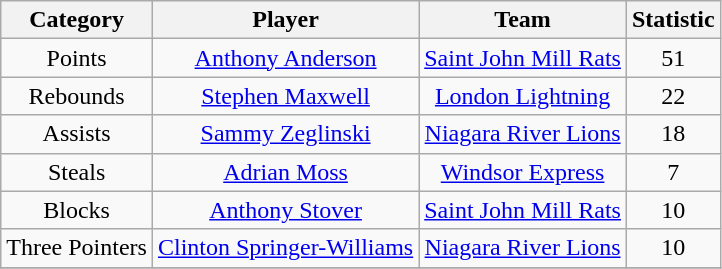<table class="wikitable" style="text-align:center">
<tr>
<th>Category</th>
<th>Player</th>
<th>Team</th>
<th>Statistic</th>
</tr>
<tr>
<td>Points</td>
<td><a href='#'>Anthony Anderson</a></td>
<td><a href='#'>Saint John Mill Rats</a></td>
<td>51</td>
</tr>
<tr>
<td>Rebounds</td>
<td><a href='#'>Stephen Maxwell</a></td>
<td><a href='#'>London Lightning</a></td>
<td>22</td>
</tr>
<tr>
<td>Assists</td>
<td><a href='#'>Sammy Zeglinski</a></td>
<td><a href='#'>Niagara River Lions</a></td>
<td>18</td>
</tr>
<tr>
<td>Steals</td>
<td><a href='#'>Adrian Moss</a></td>
<td><a href='#'>Windsor Express</a></td>
<td>7</td>
</tr>
<tr>
<td>Blocks</td>
<td><a href='#'>Anthony Stover</a></td>
<td><a href='#'>Saint John Mill Rats</a></td>
<td>10</td>
</tr>
<tr>
<td>Three Pointers</td>
<td><a href='#'>Clinton Springer-Williams</a></td>
<td><a href='#'>Niagara River Lions</a></td>
<td>10</td>
</tr>
<tr>
</tr>
</table>
